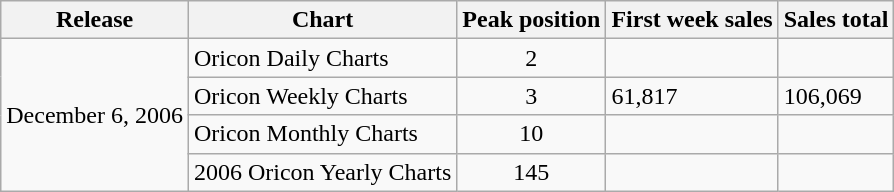<table class="wikitable">
<tr>
<th>Release</th>
<th>Chart</th>
<th>Peak position</th>
<th>First week sales</th>
<th>Sales total</th>
</tr>
<tr>
<td rowspan="4">December 6, 2006</td>
<td>Oricon Daily Charts</td>
<td align="center">2</td>
<td></td>
<td></td>
</tr>
<tr>
<td>Oricon Weekly Charts</td>
<td align="center">3</td>
<td>61,817</td>
<td>106,069</td>
</tr>
<tr>
<td>Oricon Monthly Charts</td>
<td align="center">10</td>
<td></td>
<td></td>
</tr>
<tr>
<td>2006 Oricon Yearly Charts</td>
<td align="center">145</td>
<td></td>
<td></td>
</tr>
</table>
